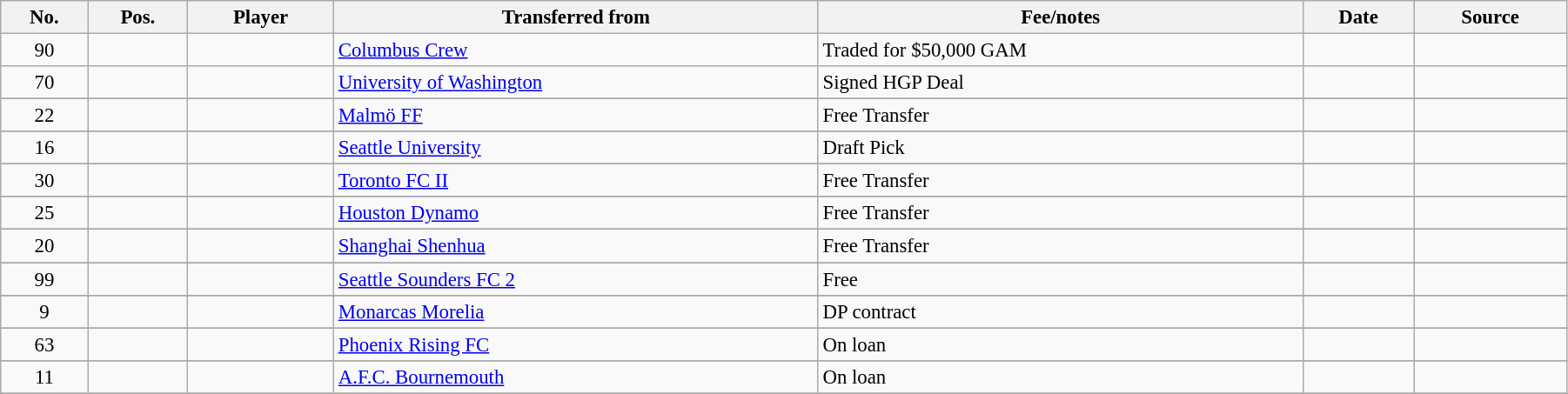<table class="wikitable sortable" style="width:95%; text-align:center; font-size:95%; text-align:left;">
<tr>
<th>No.</th>
<th><strong>Pos.</strong></th>
<th><strong>Player</strong></th>
<th><strong>Transferred from</strong></th>
<th><strong>Fee/notes</strong></th>
<th><strong>Date</strong></th>
<th>Source</th>
</tr>
<tr>
<td align=center>90</td>
<td align=center></td>
<td></td>
<td> <a href='#'>Columbus Crew</a></td>
<td>Traded for $50,000 GAM</td>
<td></td>
<td></td>
</tr>
<tr>
<td align=center>70</td>
<td align=center></td>
<td></td>
<td> <a href='#'>University of Washington</a></td>
<td>Signed HGP Deal</td>
<td></td>
<td></td>
</tr>
<tr>
</tr>
<tr>
<td align=center>22</td>
<td align=center></td>
<td></td>
<td> <a href='#'>Malmö FF</a></td>
<td>Free Transfer</td>
<td></td>
<td></td>
</tr>
<tr>
</tr>
<tr>
<td align=center>16</td>
<td align=center></td>
<td></td>
<td> <a href='#'>Seattle University</a></td>
<td>Draft Pick</td>
<td></td>
<td></td>
</tr>
<tr>
</tr>
<tr>
<td align=center>30</td>
<td align=center></td>
<td></td>
<td> <a href='#'>Toronto FC II</a></td>
<td>Free Transfer</td>
<td></td>
<td></td>
</tr>
<tr>
</tr>
<tr>
<td align=center>25</td>
<td align=center></td>
<td></td>
<td> <a href='#'>Houston Dynamo</a></td>
<td>Free Transfer</td>
<td></td>
<td></td>
</tr>
<tr>
</tr>
<tr>
<td align=center>20</td>
<td align=center></td>
<td></td>
<td> <a href='#'>Shanghai Shenhua</a></td>
<td>Free Transfer</td>
<td></td>
<td></td>
</tr>
<tr>
</tr>
<tr>
<td align=center>99</td>
<td align=center></td>
<td></td>
<td> <a href='#'>Seattle Sounders FC 2</a></td>
<td>Free</td>
<td></td>
<td></td>
</tr>
<tr>
</tr>
<tr>
<td align=center>9</td>
<td align=center></td>
<td></td>
<td> <a href='#'>Monarcas Morelia</a></td>
<td>DP contract</td>
<td></td>
<td></td>
</tr>
<tr>
</tr>
<tr>
<td align=center>63</td>
<td align=center></td>
<td></td>
<td> <a href='#'>Phoenix Rising FC</a></td>
<td>On loan</td>
<td></td>
<td></td>
</tr>
<tr>
</tr>
<tr>
</tr>
<tr>
<td align=center>11</td>
<td align=center></td>
<td></td>
<td> <a href='#'>A.F.C. Bournemouth</a></td>
<td>On loan</td>
<td></td>
<td></td>
</tr>
<tr>
</tr>
</table>
